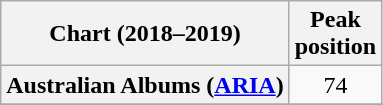<table class="wikitable sortable plainrowheaders" style="text-align:center">
<tr>
<th scope="col">Chart (2018–2019)</th>
<th scope="col">Peak<br>position</th>
</tr>
<tr>
<th scope="row">Australian Albums (<a href='#'>ARIA</a>)</th>
<td>74</td>
</tr>
<tr>
</tr>
<tr>
</tr>
<tr>
</tr>
<tr>
</tr>
<tr>
</tr>
<tr>
</tr>
<tr>
</tr>
</table>
